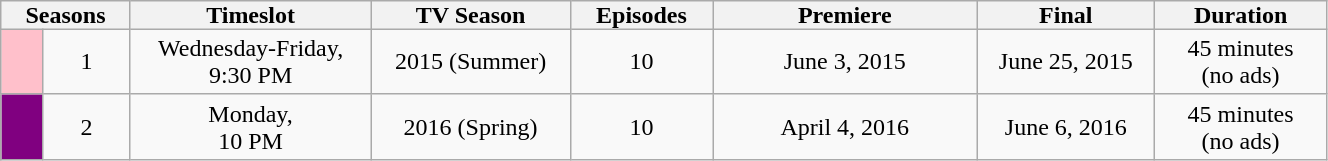<table class="wikitable" width="70%" style="text-align:center">
<tr>
<th style="padding: 0px 8px" colspan="2">Seasons</th>
<th style="padding: 0px 15px">Timeslot</th>
<th style="padding: 0px 8px">TV Season</th>
<th style="padding: 0px 8px">Episodes</th>
<th style="padding: 0px 40px">Premiere</th>
<th style="padding: 0px 30px">Final</th>
<th style="padding: 0px 15px">Duration</th>
</tr>
<tr>
<td height="10" bgcolor="pink"></td>
<td>1</td>
<td>Wednesday-Friday,<br> 9:30 PM</td>
<td>2015 (Summer)</td>
<td>10</td>
<td>June 3, 2015</td>
<td>June 25, 2015</td>
<td>45 minutes<br>(no ads)</td>
</tr>
<tr>
<td height="10" bgcolor="purple"></td>
<td>2</td>
<td>Monday,<br> 10 PM</td>
<td>2016 (Spring)</td>
<td>10</td>
<td>April 4, 2016</td>
<td>June 6, 2016</td>
<td>45 minutes<br>(no ads)</td>
</tr>
</table>
